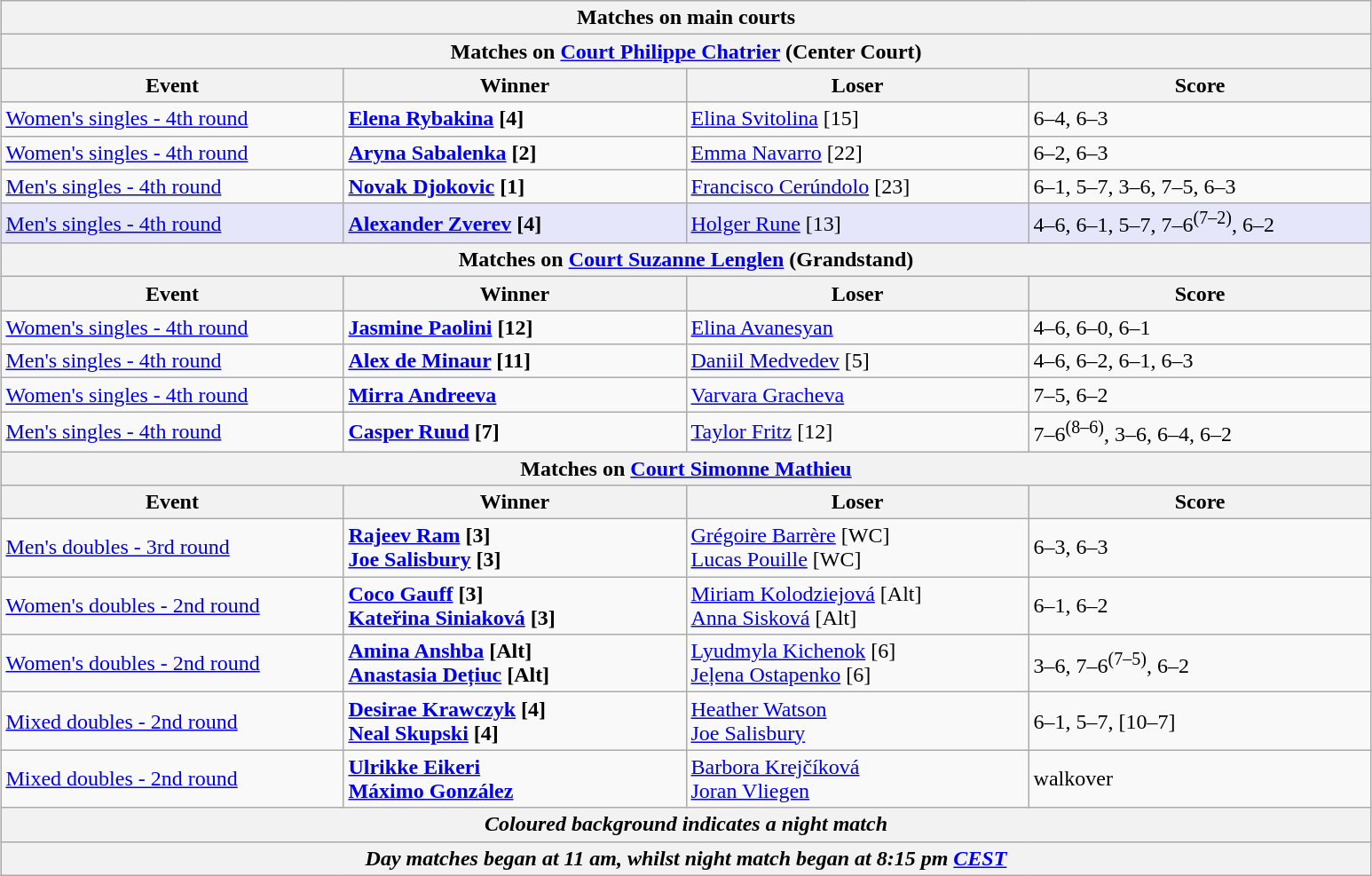<table class="wikitable" style="margin:auto;">
<tr>
<th colspan=4 style=white-space:nowrap>Matches on main courts</th>
</tr>
<tr>
<th colspan=4>Matches on <a href='#'>Court Philippe Chatrier</a> (Center Court)</th>
</tr>
<tr>
<th width=250>Event</th>
<th width=250>Winner</th>
<th width=250>Loser</th>
<th width=250>Score</th>
</tr>
<tr>
<td><a href='#'>Women's singles - 4th round</a></td>
<td><strong> <a href='#'>Elena Rybakina</a> [4]</strong></td>
<td> <a href='#'>Elina Svitolina</a> [15]</td>
<td>6–4, 6–3</td>
</tr>
<tr>
<td><a href='#'>Women's singles - 4th round</a></td>
<td><strong> <a href='#'>Aryna Sabalenka</a> [2]</strong></td>
<td> <a href='#'>Emma Navarro</a> [22]</td>
<td>6–2, 6–3</td>
</tr>
<tr>
<td><a href='#'>Men's singles - 4th round</a></td>
<td><strong> <a href='#'>Novak Djokovic</a> [1]</strong></td>
<td> <a href='#'>Francisco Cerúndolo</a> [23]</td>
<td>6–1, 5–7, 3–6, 7–5, 6–3</td>
</tr>
<tr style="background:lavender">
<td><a href='#'>Men's singles - 4th round</a></td>
<td><strong> <a href='#'>Alexander Zverev</a> [4]</strong></td>
<td> <a href='#'>Holger Rune</a> [13]</td>
<td>4–6, 6–1, 5–7, 7–6<sup>(7–2)</sup>, 6–2</td>
</tr>
<tr>
<th colspan=4>Matches on <a href='#'>Court Suzanne Lenglen</a> (Grandstand)</th>
</tr>
<tr>
<th width=250>Event</th>
<th width=250>Winner</th>
<th width=250>Loser</th>
<th width=250>Score</th>
</tr>
<tr>
<td><a href='#'>Women's singles - 4th round</a></td>
<td><strong> <a href='#'>Jasmine Paolini</a> [12]</strong></td>
<td> <a href='#'>Elina Avanesyan</a></td>
<td>4–6, 6–0, 6–1</td>
</tr>
<tr>
<td><a href='#'>Men's singles - 4th round</a></td>
<td><strong> <a href='#'>Alex de Minaur</a> [11]</strong></td>
<td> <a href='#'>Daniil Medvedev</a> [5]</td>
<td>4–6, 6–2, 6–1, 6–3</td>
</tr>
<tr>
<td><a href='#'>Women's singles - 4th round</a></td>
<td><strong> <a href='#'>Mirra Andreeva</a></strong></td>
<td> <a href='#'>Varvara Gracheva</a></td>
<td>7–5, 6–2</td>
</tr>
<tr>
<td><a href='#'>Men's singles - 4th round</a></td>
<td><strong> <a href='#'>Casper Ruud</a> [7]</strong></td>
<td> <a href='#'>Taylor Fritz</a> [12]</td>
<td>7–6<sup>(8–6)</sup>, 3–6, 6–4, 6–2</td>
</tr>
<tr>
<th colspan=4>Matches on <a href='#'>Court Simonne Mathieu</a></th>
</tr>
<tr>
<th width=250>Event</th>
<th width=250>Winner</th>
<th width=250>Loser</th>
<th width=250>Score</th>
</tr>
<tr>
<td><a href='#'>Men's doubles - 3rd round</a></td>
<td><strong> <a href='#'>Rajeev Ram</a> [3]<br>  <a href='#'>Joe Salisbury</a> [3]</strong></td>
<td> <a href='#'>Grégoire Barrère</a> [WC]<br>  <a href='#'>Lucas Pouille</a> [WC]</td>
<td>6–3, 6–3</td>
</tr>
<tr>
<td><a href='#'>Women's doubles - 2nd round</a></td>
<td><strong> <a href='#'>Coco Gauff</a> [3]<br>  <a href='#'>Kateřina Siniaková</a> [3]</strong></td>
<td> <a href='#'>Miriam Kolodziejová</a> [Alt]<br>  <a href='#'>Anna Sisková</a> [Alt]</td>
<td>6–1, 6–2</td>
</tr>
<tr>
<td><a href='#'>Women's doubles - 2nd round</a></td>
<td><strong> <a href='#'>Amina Anshba</a> [Alt]<br> <a href='#'>Anastasia Dețiuc</a> [Alt]</strong></td>
<td> <a href='#'>Lyudmyla Kichenok</a> [6]<br> <a href='#'>Jeļena Ostapenko</a> [6]</td>
<td>3–6, 7–6<sup>(7–5)</sup>, 6–2</td>
</tr>
<tr>
<td><a href='#'>Mixed doubles - 2nd round</a></td>
<td><strong> <a href='#'>Desirae Krawczyk</a>  [4]<br> <a href='#'>Neal Skupski</a> [4]</strong></td>
<td> <a href='#'>Heather Watson</a><br> <a href='#'>Joe Salisbury</a></td>
<td>6–1, 5–7, [10–7]</td>
</tr>
<tr>
<td><a href='#'>Mixed doubles - 2nd round</a></td>
<td><strong> <a href='#'>Ulrikke Eikeri</a><br> <a href='#'>Máximo González</a></strong></td>
<td> <a href='#'>Barbora Krejčíková</a><br> <a href='#'>Joran Vliegen</a></td>
<td>walkover</td>
</tr>
<tr>
<th colspan=4><em>Coloured background indicates a night match</em></th>
</tr>
<tr>
<th colspan=4><em>Day matches began at 11 am, whilst night match began at 8:15 pm <a href='#'>CEST</a></em></th>
</tr>
</table>
